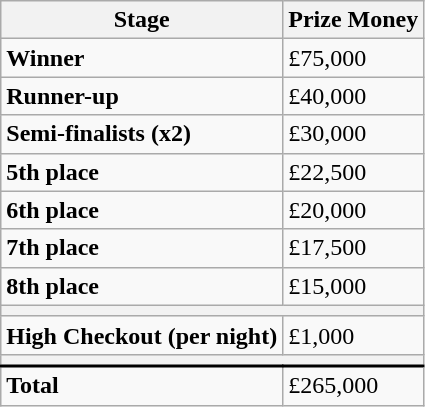<table class="wikitable">
<tr>
<th>Stage</th>
<th>Prize Money</th>
</tr>
<tr>
<td><strong>Winner</strong></td>
<td>£75,000</td>
</tr>
<tr>
<td><strong>Runner-up</strong></td>
<td>£40,000</td>
</tr>
<tr>
<td><strong>Semi-finalists (x2)</strong></td>
<td>£30,000</td>
</tr>
<tr>
<td><strong>5th place</strong></td>
<td>£22,500</td>
</tr>
<tr>
<td><strong>6th place</strong></td>
<td>£20,000</td>
</tr>
<tr>
<td><strong>7th place</strong></td>
<td>£17,500</td>
</tr>
<tr>
<td><strong>8th place</strong></td>
<td>£15,000</td>
</tr>
<tr>
<th colspan=3></th>
</tr>
<tr>
<td><strong>High Checkout (per night)</strong></td>
<td>£1,000</td>
</tr>
<tr>
<th colspan=3></th>
</tr>
<tr style="border-top:2px solid black;">
<td><strong>Total</strong></td>
<td>£265,000</td>
</tr>
</table>
